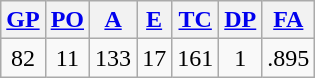<table class="wikitable">
<tr>
<th><a href='#'>GP</a></th>
<th><a href='#'>PO</a></th>
<th><a href='#'>A</a></th>
<th><a href='#'>E</a></th>
<th><a href='#'>TC</a></th>
<th><a href='#'>DP</a></th>
<th><a href='#'>FA</a></th>
</tr>
<tr align=center>
<td>82</td>
<td>11</td>
<td>133</td>
<td>17</td>
<td>161</td>
<td>1</td>
<td>.895</td>
</tr>
</table>
